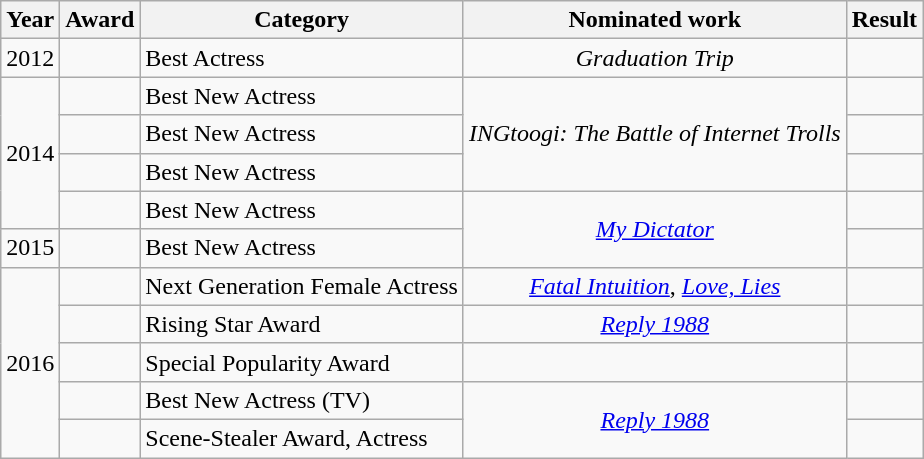<table class="wikitable">
<tr>
<th scope="col">Year</th>
<th>Award</th>
<th scope="col">Category</th>
<th>Nominated work</th>
<th scope="col">Result</th>
</tr>
<tr>
<td>2012</td>
<td></td>
<td>Best Actress</td>
<td style="text-align:center"><em>Graduation Trip</em></td>
<td></td>
</tr>
<tr>
<td rowspan="4">2014</td>
<td></td>
<td>Best New Actress</td>
<td rowspan="3" style="text-align:center"><em>INGtoogi: The Battle of Internet Trolls</em></td>
<td></td>
</tr>
<tr>
<td></td>
<td>Best New Actress</td>
<td></td>
</tr>
<tr>
<td></td>
<td>Best New Actress</td>
<td></td>
</tr>
<tr>
<td></td>
<td>Best New Actress</td>
<td rowspan="2" style="text-align:center"><em><a href='#'>My Dictator</a></em></td>
<td></td>
</tr>
<tr>
<td>2015</td>
<td></td>
<td>Best New Actress</td>
<td></td>
</tr>
<tr>
<td rowspan="5">2016</td>
<td></td>
<td>Next Generation Female Actress</td>
<td style="text-align:center"><em><a href='#'>Fatal Intuition</a></em>, <a href='#'><em>Love, Lies</em></a></td>
<td></td>
</tr>
<tr>
<td></td>
<td>Rising Star Award</td>
<td style="text-align:center"><em><a href='#'>Reply 1988</a></em></td>
<td></td>
</tr>
<tr>
<td></td>
<td>Special Popularity Award</td>
<td></td>
<td></td>
</tr>
<tr>
<td></td>
<td>Best New Actress (TV)</td>
<td rowspan="2" style="text-align:center"><em><a href='#'>Reply 1988</a></em></td>
<td></td>
</tr>
<tr>
<td></td>
<td>Scene-Stealer Award, Actress</td>
<td></td>
</tr>
</table>
